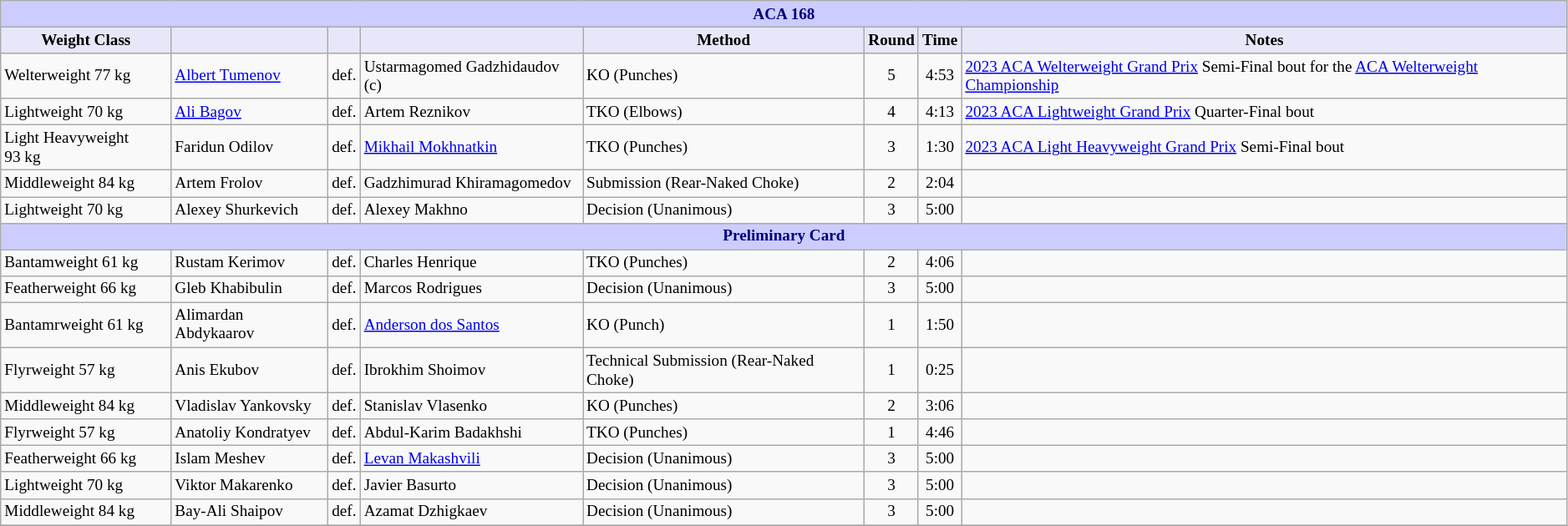<table class="wikitable" style="font-size: 80%;">
<tr>
<th colspan="8" style="background-color: #ccf; color: #000080; text-align: center;"><strong>ACA 168</strong></th>
</tr>
<tr>
<th colspan="1" style="background-color: #E6E8FA; color: #000000; text-align: center;">Weight Class</th>
<th colspan="1" style="background-color: #E6E8FA; color: #000000; text-align: center;"></th>
<th colspan="1" style="background-color: #E6E8FA; color: #000000; text-align: center;"></th>
<th colspan="1" style="background-color: #E6E8FA; color: #000000; text-align: center;"></th>
<th colspan="1" style="background-color: #E6E8FA; color: #000000; text-align: center;">Method</th>
<th colspan="1" style="background-color: #E6E8FA; color: #000000; text-align: center;">Round</th>
<th colspan="1" style="background-color: #E6E8FA; color: #000000; text-align: center;">Time</th>
<th colspan="1" style="background-color: #E6E8FA; color: #000000; text-align: center;">Notes</th>
</tr>
<tr>
<td>Welterweight 77 kg</td>
<td> <a href='#'>Albert Tumenov</a></td>
<td>def.</td>
<td> Ustarmagomed Gadzhidaudov (c)</td>
<td>KO (Punches)</td>
<td align=center>5</td>
<td align=center>4:53</td>
<td><a href='#'>2023 ACA Welterweight Grand Prix</a> Semi-Final bout for the <a href='#'>ACA Welterweight Championship</a></td>
</tr>
<tr>
<td>Lightweight 70 kg</td>
<td> <a href='#'>Ali Bagov</a></td>
<td>def.</td>
<td> Artem Reznikov</td>
<td>TKO (Elbows)</td>
<td align=center>4</td>
<td align=center>4:13</td>
<td><a href='#'>2023 ACA Lightweight Grand Prix</a> Quarter-Final bout</td>
</tr>
<tr>
<td>Light Heavyweight 93 kg</td>
<td> Faridun Odilov</td>
<td>def.</td>
<td> <a href='#'>Mikhail Mokhnatkin</a></td>
<td>TKO (Punches)</td>
<td align=center>3</td>
<td align=center>1:30</td>
<td><a href='#'>2023 ACA Light Heavyweight Grand Prix</a> Semi-Final bout</td>
</tr>
<tr>
<td>Middleweight 84 kg</td>
<td> Artem Frolov</td>
<td>def.</td>
<td> Gadzhimurad Khiramagomedov</td>
<td>Submission (Rear-Naked Choke)</td>
<td align=center>2</td>
<td align=center>2:04</td>
<td></td>
</tr>
<tr>
<td>Lightweight 70 kg</td>
<td> Alexey Shurkevich</td>
<td>def.</td>
<td> Alexey Makhno</td>
<td>Decision (Unanimous)</td>
<td align=center>3</td>
<td align=center>5:00</td>
<td></td>
</tr>
<tr>
<th colspan="8" style="background-color: #ccf; color: #000080; text-align: center;"><strong>Preliminary Card</strong></th>
</tr>
<tr>
<td>Bantamweight 61 kg</td>
<td> Rustam Kerimov</td>
<td>def.</td>
<td> Charles Henrique</td>
<td>TKO (Punches)</td>
<td align=center>2</td>
<td align=center>4:06</td>
<td></td>
</tr>
<tr>
<td>Featherweight 66 kg</td>
<td> Gleb Khabibulin</td>
<td>def.</td>
<td> Marcos Rodrigues</td>
<td>Decision (Unanimous)</td>
<td align=center>3</td>
<td align=center>5:00</td>
<td></td>
</tr>
<tr>
<td>Bantamrweight 61 kg</td>
<td> Alimardan Abdykaarov</td>
<td>def.</td>
<td> <a href='#'>Anderson dos Santos</a></td>
<td>KO (Punch)</td>
<td align=center>1</td>
<td align=center>1:50</td>
<td></td>
</tr>
<tr>
<td>Flyrweight 57 kg</td>
<td> Anis Ekubov</td>
<td>def.</td>
<td> Ibrokhim Shoimov</td>
<td>Technical Submission (Rear-Naked Choke)</td>
<td align=center>1</td>
<td align=center>0:25</td>
<td></td>
</tr>
<tr>
<td>Middleweight 84 kg</td>
<td> Vladislav Yankovsky</td>
<td>def.</td>
<td> Stanislav Vlasenko</td>
<td>KO (Punches)</td>
<td align=center>2</td>
<td align=center>3:06</td>
<td></td>
</tr>
<tr>
<td>Flyrweight 57 kg</td>
<td> Anatoliy Kondratyev</td>
<td>def.</td>
<td> Abdul-Karim Badakhshi</td>
<td>TKO (Punches)</td>
<td align=center>1</td>
<td align=center>4:46</td>
<td></td>
</tr>
<tr>
<td>Featherweight 66 kg</td>
<td> Islam Meshev</td>
<td>def.</td>
<td> <a href='#'>Levan Makashvili</a></td>
<td>Decision (Unanimous)</td>
<td align=center>3</td>
<td align=center>5:00</td>
<td></td>
</tr>
<tr>
<td>Lightweight 70 kg</td>
<td> Viktor Makarenko</td>
<td>def.</td>
<td> Javier Basurto</td>
<td>Decision (Unanimous)</td>
<td align=center>3</td>
<td align=center>5:00</td>
<td></td>
</tr>
<tr>
<td>Middleweight 84 kg</td>
<td> Bay-Ali Shaipov</td>
<td>def.</td>
<td> Azamat Dzhigkaev</td>
<td>Decision (Unanimous)</td>
<td align=center>3</td>
<td align=center>5:00</td>
<td></td>
</tr>
<tr>
</tr>
</table>
